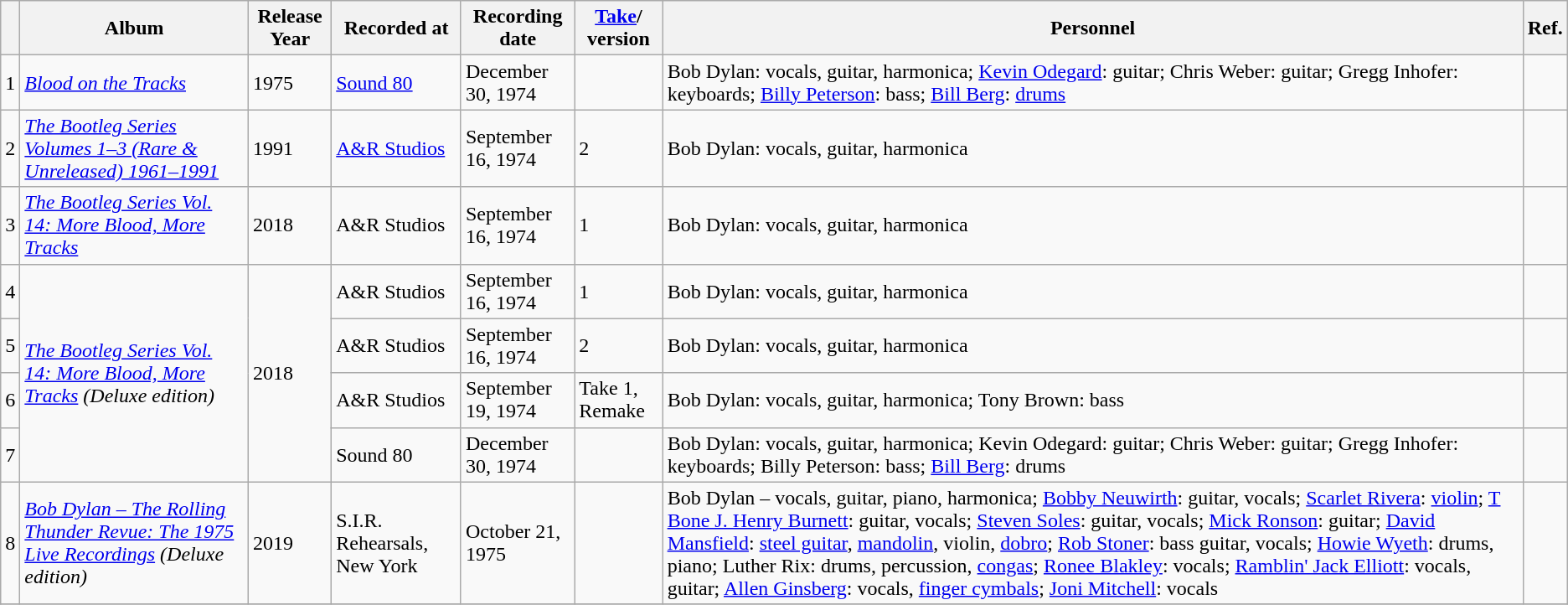<table class="wikitable sortable">
<tr>
<th></th>
<th>Album</th>
<th>Release Year</th>
<th>Recorded at</th>
<th>Recording date</th>
<th><a href='#'>Take</a>/ version</th>
<th>Personnel</th>
<th class=unsortable>Ref.</th>
</tr>
<tr>
<td>1</td>
<td><em><a href='#'>Blood on the Tracks</a></em></td>
<td>1975</td>
<td><a href='#'>Sound 80</a></td>
<td>December 30, 1974</td>
<td></td>
<td>Bob Dylan: vocals, guitar, harmonica; <a href='#'>Kevin Odegard</a>: guitar; Chris Weber: guitar; Gregg Inhofer: keyboards; <a href='#'>Billy Peterson</a>: bass; <a href='#'>Bill Berg</a>: <a href='#'>drums</a></td>
<td align="center"></td>
</tr>
<tr>
<td>2</td>
<td><em><a href='#'>The Bootleg Series Volumes 1–3 (Rare & Unreleased) 1961–1991</a></em></td>
<td>1991</td>
<td><a href='#'>A&R Studios</a></td>
<td>September 16, 1974</td>
<td>2</td>
<td>Bob Dylan: vocals, guitar, harmonica</td>
<td align="center"></td>
</tr>
<tr>
<td>3</td>
<td><em><a href='#'>The Bootleg Series Vol. 14: More Blood, More Tracks</a></em></td>
<td>2018</td>
<td>A&R Studios</td>
<td>September 16, 1974</td>
<td>1</td>
<td>Bob Dylan: vocals, guitar, harmonica</td>
<td align="center"></td>
</tr>
<tr>
<td>4</td>
<td rowspan="4"><em><a href='#'>The Bootleg Series Vol. 14: More Blood, More Tracks</a> (Deluxe edition)</em></td>
<td rowspan="4">2018</td>
<td>A&R Studios</td>
<td>September 16, 1974</td>
<td>1</td>
<td>Bob Dylan: vocals, guitar, harmonica</td>
<td align="center"></td>
</tr>
<tr>
<td>5</td>
<td>A&R Studios</td>
<td>September 16, 1974</td>
<td>2</td>
<td>Bob Dylan: vocals, guitar, harmonica</td>
<td align="center"></td>
</tr>
<tr>
<td>6</td>
<td>A&R Studios</td>
<td>September 19, 1974</td>
<td>Take 1, Remake</td>
<td>Bob Dylan: vocals, guitar, harmonica; Tony Brown: bass</td>
<td align="center"></td>
</tr>
<tr>
<td>7</td>
<td>Sound 80</td>
<td>December 30, 1974</td>
<td></td>
<td>Bob Dylan: vocals, guitar, harmonica; Kevin Odegard: guitar; Chris Weber: guitar; Gregg Inhofer: keyboards; Billy Peterson: bass; <a href='#'>Bill Berg</a>: drums</td>
<td align="center"></td>
</tr>
<tr>
<td>8</td>
<td><em><a href='#'>Bob Dylan – The Rolling Thunder Revue: The 1975 Live Recordings</a> (Deluxe edition)</em></td>
<td>2019</td>
<td>S.I.R. Rehearsals, New York</td>
<td>October 21, 1975</td>
<td></td>
<td>Bob Dylan – vocals, guitar, piano, harmonica; <a href='#'>Bobby Neuwirth</a>: guitar, vocals; <a href='#'>Scarlet Rivera</a>: <a href='#'>violin</a>; <a href='#'>T Bone J. Henry Burnett</a>: guitar, vocals; <a href='#'>Steven Soles</a>: guitar, vocals; <a href='#'>Mick Ronson</a>: guitar; <a href='#'>David Mansfield</a>: <a href='#'>steel guitar</a>, <a href='#'>mandolin</a>, violin, <a href='#'>dobro</a>; <a href='#'>Rob Stoner</a>: bass guitar, vocals; <a href='#'>Howie Wyeth</a>: drums, piano; Luther Rix: drums, percussion, <a href='#'>congas</a>; <a href='#'>Ronee Blakley</a>: vocals; <a href='#'>Ramblin' Jack Elliott</a>: vocals, guitar; <a href='#'>Allen Ginsberg</a>: vocals, <a href='#'>finger cymbals</a>; <a href='#'>Joni Mitchell</a>: vocals</td>
<td align="center"></td>
</tr>
<tr>
</tr>
</table>
